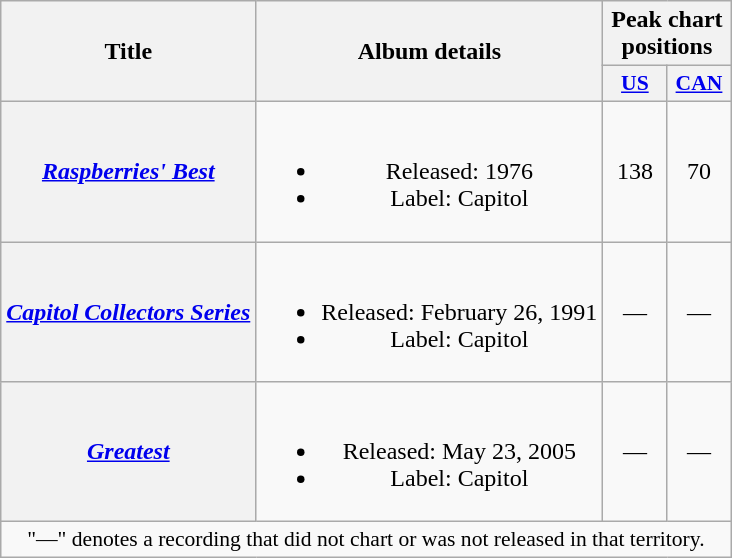<table class="wikitable plainrowheaders" style="text-align:center;">
<tr>
<th rowspan="2" scope="col">Title</th>
<th rowspan="2" scope="col">Album details</th>
<th colspan="2" scope="col">Peak chart positions</th>
</tr>
<tr>
<th scope="col" style="width:2.5em;font-size:90%;"><a href='#'>US</a><br></th>
<th scope="col" style="width:2.5em;font-size:90%;"><a href='#'>CAN</a><br></th>
</tr>
<tr>
<th scope="row"><em><a href='#'>Raspberries' Best</a></em></th>
<td><br><ul><li>Released: 1976</li><li>Label: Capitol</li></ul></td>
<td>138</td>
<td>70</td>
</tr>
<tr>
<th scope="row"><em><a href='#'>Capitol Collectors Series</a></em></th>
<td><br><ul><li>Released: February 26, 1991</li><li>Label: Capitol</li></ul></td>
<td>—</td>
<td>—</td>
</tr>
<tr>
<th scope="row"><em><a href='#'>Greatest</a></em></th>
<td><br><ul><li>Released: May 23, 2005</li><li>Label: Capitol</li></ul></td>
<td>—</td>
<td>—</td>
</tr>
<tr>
<td colspan="4" style="font-size:90%">"—" denotes a recording that did not chart or was not released in that territory.</td>
</tr>
</table>
